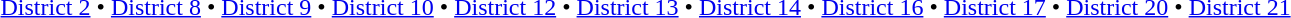<table id=toc class=toc summary=Contents>
<tr>
<td align=center><br><a href='#'>District 2</a> • <a href='#'>District 8</a> • <a href='#'>District 9</a> • <a href='#'>District 10</a> • <a href='#'>District 12</a> • <a href='#'>District 13</a> • <a href='#'>District 14</a> • <a href='#'>District 16</a> • <a href='#'>District 17</a> • <a href='#'>District 20</a> • <a href='#'>District 21</a></td>
</tr>
</table>
